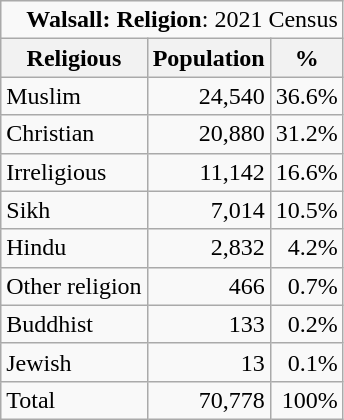<table class="wikitable">
<tr>
<td colspan="14" style="text-align:right;"><strong>Walsall: Religion</strong>: 2021 Census</td>
</tr>
<tr>
<th>Religious</th>
<th>Population</th>
<th>%</th>
</tr>
<tr>
<td>Muslim</td>
<td style="text-align:right;">24,540</td>
<td style="text-align:right;">36.6%</td>
</tr>
<tr>
<td>Christian</td>
<td style="text-align:right;">20,880</td>
<td style="text-align:right;">31.2%</td>
</tr>
<tr>
<td>Irreligious</td>
<td style="text-align:right;">11,142</td>
<td style="text-align:right;">16.6%</td>
</tr>
<tr>
<td>Sikh</td>
<td style="text-align:right;">7,014</td>
<td style="text-align:right;">10.5%</td>
</tr>
<tr>
<td>Hindu</td>
<td style="text-align:right;">2,832</td>
<td style="text-align:right;">4.2%</td>
</tr>
<tr>
<td>Other religion</td>
<td style="text-align:right;">466</td>
<td style="text-align:right;">0.7%</td>
</tr>
<tr>
<td>Buddhist</td>
<td style="text-align:right;">133</td>
<td style="text-align:right;">0.2%</td>
</tr>
<tr>
<td>Jewish</td>
<td style="text-align:right;">13</td>
<td style="text-align:right;">0.1%</td>
</tr>
<tr>
<td>Total</td>
<td style="text-align:right;">70,778</td>
<td style="text-align:right;">100%</td>
</tr>
</table>
